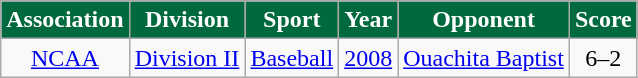<table class="wikitable" style="text-align:center">
<tr>
<th style="background:#00693E; color:#FFFFFF;">Association</th>
<th style="background:#00693E; color:#FFFFFF;">Division</th>
<th style="background:#00693E; color:#FFFFFF;">Sport</th>
<th style="background:#00693E; color:#FFFFFF;">Year</th>
<th style="background:#00693E; color:#FFFFFF;">Opponent</th>
<th style="background:#00693E; color:#FFFFFF;">Score</th>
</tr>
<tr align="center">
<td rowspan="1"><a href='#'>NCAA</a></td>
<td rowspan="1"><a href='#'>Division II</a></td>
<td rowspan="1"><a href='#'>Baseball</a></td>
<td><a href='#'>2008</a></td>
<td><a href='#'>Ouachita Baptist</a></td>
<td>6–2</td>
</tr>
</table>
